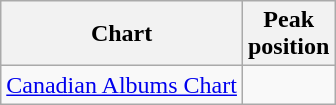<table class="wikitable sortable">
<tr>
<th align="left">Chart</th>
<th align="left">Peak<br>position</th>
</tr>
<tr>
<td><a href='#'>Canadian Albums Chart</a></td>
<td></td>
</tr>
</table>
